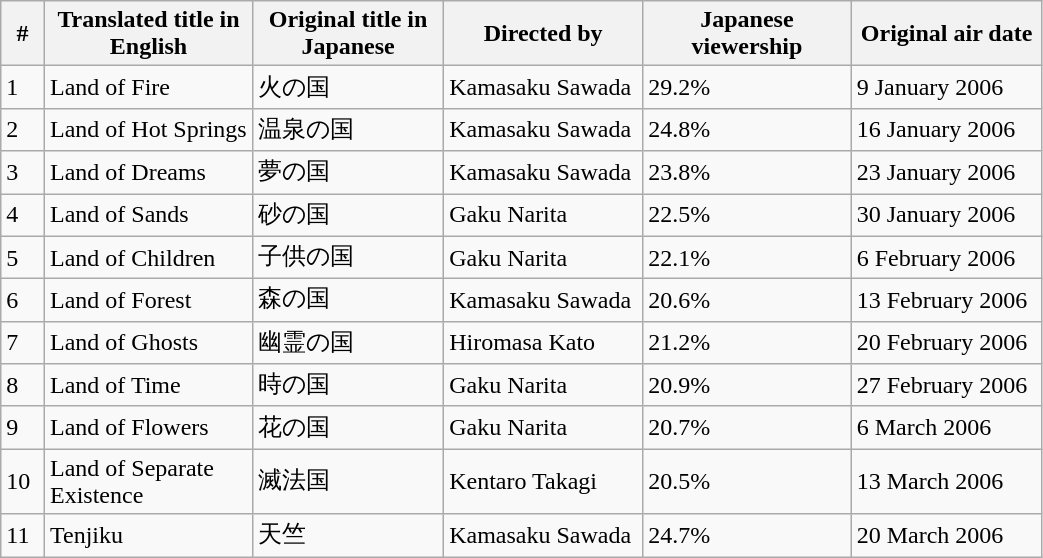<table class="wikitable"  style="width:55%; float:left;">
<tr>
<th width=1%>#</th>
<th width=10%>Translated title in English</th>
<th width=10%>Original title in Japanese</th>
<th width=10%>Directed by</th>
<th width=10%>Japanese viewership</th>
<th width=10%>Original air date</th>
</tr>
<tr>
<td>1</td>
<td>Land of Fire</td>
<td>火の国</td>
<td>Kamasaku Sawada</td>
<td>29.2%</td>
<td>9 January 2006</td>
</tr>
<tr>
<td>2</td>
<td>Land of Hot Springs</td>
<td>温泉の国</td>
<td>Kamasaku Sawada</td>
<td>24.8%</td>
<td>16 January 2006</td>
</tr>
<tr>
<td>3</td>
<td>Land of Dreams</td>
<td>夢の国</td>
<td>Kamasaku Sawada</td>
<td>23.8%</td>
<td>23 January 2006</td>
</tr>
<tr>
<td>4</td>
<td>Land of Sands</td>
<td>砂の国</td>
<td>Gaku Narita</td>
<td>22.5%</td>
<td>30 January 2006</td>
</tr>
<tr>
<td>5</td>
<td>Land of Children</td>
<td>子供の国</td>
<td>Gaku Narita</td>
<td>22.1%</td>
<td>6 February 2006</td>
</tr>
<tr>
<td>6</td>
<td>Land of Forest</td>
<td>森の国</td>
<td>Kamasaku Sawada</td>
<td>20.6%</td>
<td>13 February 2006</td>
</tr>
<tr>
<td>7</td>
<td>Land of Ghosts</td>
<td>幽霊の国</td>
<td>Hiromasa Kato</td>
<td>21.2%</td>
<td>20 February 2006</td>
</tr>
<tr>
<td>8</td>
<td>Land of Time</td>
<td>時の国</td>
<td>Gaku Narita</td>
<td>20.9%</td>
<td>27 February 2006</td>
</tr>
<tr>
<td>9</td>
<td>Land of Flowers</td>
<td>花の国</td>
<td>Gaku Narita</td>
<td>20.7%</td>
<td>6 March 2006</td>
</tr>
<tr>
<td>10</td>
<td>Land of Separate Existence</td>
<td>滅法国</td>
<td>Kentaro Takagi</td>
<td>20.5%</td>
<td>13 March 2006</td>
</tr>
<tr>
<td>11</td>
<td>Tenjiku</td>
<td>天竺</td>
<td>Kamasaku Sawada</td>
<td>24.7%</td>
<td>20 March 2006</td>
</tr>
</table>
